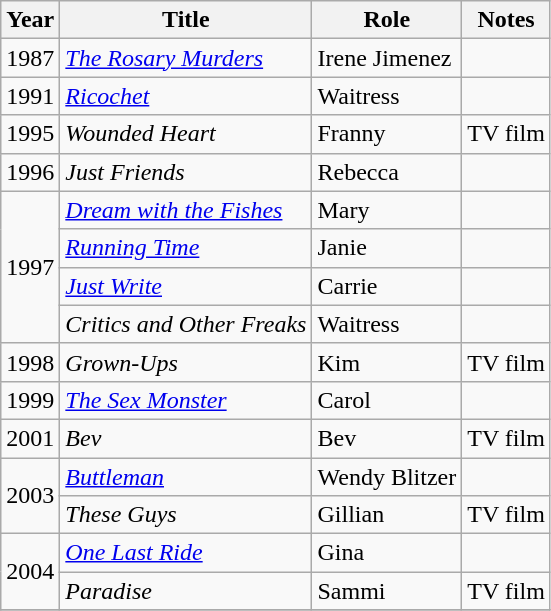<table class=wikitable>
<tr>
<th>Year</th>
<th>Title</th>
<th>Role</th>
<th>Notes</th>
</tr>
<tr>
<td>1987</td>
<td><em><a href='#'>The Rosary Murders</a></em></td>
<td>Irene Jimenez</td>
<td></td>
</tr>
<tr>
<td>1991</td>
<td><em><a href='#'>Ricochet</a></em></td>
<td>Waitress</td>
<td></td>
</tr>
<tr>
<td>1995</td>
<td><em>Wounded Heart</em></td>
<td>Franny</td>
<td>TV film</td>
</tr>
<tr>
<td>1996</td>
<td><em>Just Friends</em></td>
<td>Rebecca</td>
<td></td>
</tr>
<tr>
<td rowspan="4">1997</td>
<td><em><a href='#'>Dream with the Fishes</a></em></td>
<td>Mary</td>
<td></td>
</tr>
<tr>
<td><em><a href='#'>Running Time</a></em></td>
<td>Janie</td>
<td></td>
</tr>
<tr>
<td><em><a href='#'>Just Write</a></em></td>
<td>Carrie</td>
<td></td>
</tr>
<tr>
<td><em>Critics and Other Freaks</em></td>
<td>Waitress</td>
<td></td>
</tr>
<tr>
<td>1998</td>
<td><em>Grown-Ups</em></td>
<td>Kim</td>
<td>TV film</td>
</tr>
<tr>
<td>1999</td>
<td><em><a href='#'>The Sex Monster</a></em></td>
<td>Carol</td>
<td></td>
</tr>
<tr>
<td>2001</td>
<td><em>Bev</em></td>
<td>Bev</td>
<td>TV film</td>
</tr>
<tr>
<td rowspan="2">2003</td>
<td><em><a href='#'>Buttleman</a></em></td>
<td>Wendy Blitzer</td>
<td></td>
</tr>
<tr>
<td><em>These Guys</em></td>
<td>Gillian</td>
<td>TV film</td>
</tr>
<tr>
<td rowspan="2">2004</td>
<td><em><a href='#'>One Last Ride</a></em></td>
<td>Gina</td>
<td></td>
</tr>
<tr>
<td><em>Paradise</em></td>
<td>Sammi</td>
<td>TV film</td>
</tr>
<tr>
</tr>
</table>
